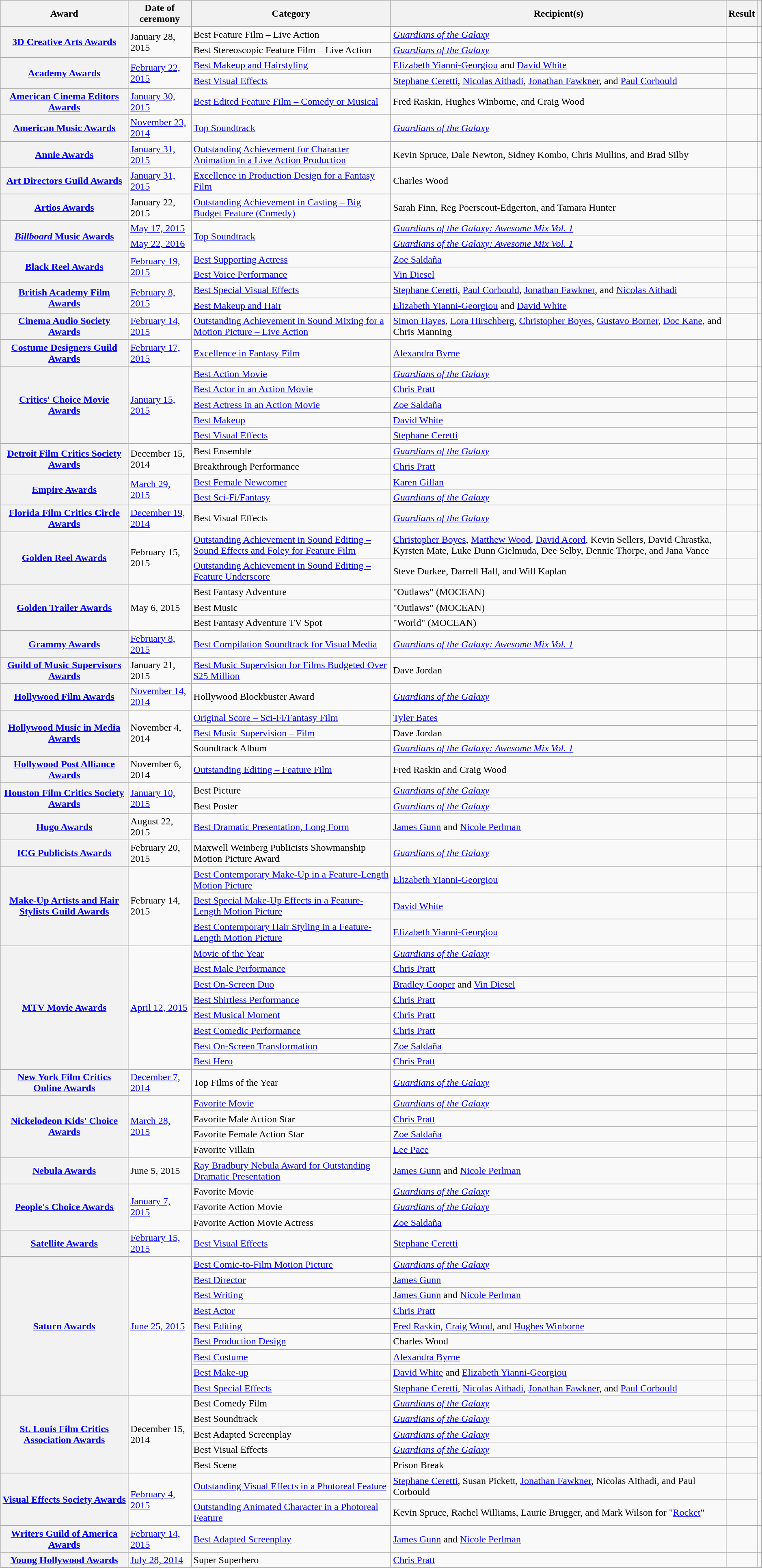<table class="wikitable sortable plainrowheaders" style="width: 99%;">
<tr>
<th scope="col">Award</th>
<th scope="col">Date of ceremony</th>
<th scope="col">Category</th>
<th scope="col">Recipient(s)</th>
<th scope="col">Result</th>
<th scope="col" class="unsortable"></th>
</tr>
<tr>
<th scope="rowgroup" rowspan="2"><a href='#'>3D Creative Arts Awards</a></th>
<td rowspan="2">January 28, 2015</td>
<td>Best Feature Film – Live Action</td>
<td><em><a href='#'>Guardians of the Galaxy</a></em></td>
<td></td>
<td style="text-align: center;"></td>
</tr>
<tr>
<td>Best Stereoscopic Feature Film – Live Action</td>
<td><em><a href='#'>Guardians of the Galaxy</a></em></td>
<td></td>
<td style="text-align: center;"></td>
</tr>
<tr>
<th scope="rowgroup" rowspan="2"><a href='#'>Academy Awards</a></th>
<td rowspan="2"><a href='#'>February 22, 2015</a></td>
<td><a href='#'>Best Makeup and Hairstyling</a></td>
<td data-sort-value="Yianni-Georgiou, Elizabeth and White, David"><a href='#'>Elizabeth Yianni-Georgiou</a> and <a href='#'>David White</a></td>
<td></td>
<td rowspan="2" style="text-align: center;"></td>
</tr>
<tr>
<td><a href='#'>Best Visual Effects</a></td>
<td data-sort-value="Ceretti, Stephane; Aithadi; Fawkner, Joanthan; and Corbould, Paul"><a href='#'>Stephane Ceretti</a>, <a href='#'>Nicolas Aithadi</a>, <a href='#'>Jonathan Fawkner</a>, and <a href='#'>Paul Corbould</a></td>
<td></td>
</tr>
<tr>
<th scope="row"><a href='#'>American Cinema Editors Awards</a></th>
<td><a href='#'>January 30, 2015</a></td>
<td><a href='#'>Best Edited Feature Film – Comedy or Musical</a></td>
<td data-sort-value="Raskin, Fred; Winborne, Hughes; and Wood, Craig">Fred Raskin, Hughes Winborne, and Craig Wood</td>
<td></td>
<td style="text-align: center;"><br></td>
</tr>
<tr>
<th scope="row"><a href='#'>American Music Awards</a></th>
<td><a href='#'>November 23, 2014</a></td>
<td><a href='#'>Top Soundtrack</a></td>
<td><em><a href='#'>Guardians of the Galaxy</a></em></td>
<td></td>
<td style="text-align: center;"></td>
</tr>
<tr>
<th scope="row"><a href='#'>Annie Awards</a></th>
<td><a href='#'>January 31, 2015</a></td>
<td><a href='#'>Outstanding Achievement for Character Animation in a Live Action Production</a></td>
<td data-sort-value="Spruce, Kevin; Newton, Dale; Kombo, Sidney; Mullins, Chris; and Silby, Brad">Kevin Spruce, Dale Newton, Sidney Kombo, Chris Mullins, and Brad Silby</td>
<td></td>
<td style="text-align: center;"></td>
</tr>
<tr>
<th scope="row"><a href='#'>Art Directors Guild Awards</a></th>
<td><a href='#'>January 31, 2015</a></td>
<td><a href='#'>Excellence in Production Design for a Fantasy Film</a></td>
<td data-sort-value="Wood, Charles">Charles Wood</td>
<td></td>
<td style="text-align: center;"></td>
</tr>
<tr>
<th scope="row"><a href='#'>Artios Awards</a></th>
<td>January 22, 2015</td>
<td><a href='#'>Outstanding Achievement in Casting – Big Budget Feature (Comedy)</a></td>
<td data-sort-value="Finn, Sarah; Poerscout-Edgerton, Reg; and Hunter, Tamara">Sarah Finn, Reg Poerscout-Edgerton, and Tamara Hunter</td>
<td></td>
<td style="text-align: center;"><br></td>
</tr>
<tr>
<th scope="rowgroup" rowspan="2"><a href='#'><em>Billboard</em> Music Awards</a></th>
<td><a href='#'>May 17, 2015</a></td>
<td rowspan="2"><a href='#'>Top Soundtrack</a></td>
<td><em><a href='#'>Guardians of the Galaxy: Awesome Mix Vol. 1</a></em></td>
<td></td>
<td style="text-align: center;"></td>
</tr>
<tr>
<td><a href='#'>May 22, 2016</a></td>
<td><em><a href='#'>Guardians of the Galaxy: Awesome Mix Vol. 1</a></em></td>
<td></td>
<td style="text-align: center;"></td>
</tr>
<tr>
<th scope="rowgroup" rowspan="2"><a href='#'>Black Reel Awards</a></th>
<td rowspan="2"><a href='#'>February 19, 2015</a></td>
<td><a href='#'>Best Supporting Actress</a></td>
<td data-sort-value="Saldaña, Zoe"><a href='#'>Zoe Saldaña</a></td>
<td></td>
<td rowspan="2" style="text-align: center;"></td>
</tr>
<tr>
<td><a href='#'>Best Voice Performance</a></td>
<td data-sort-value="Diesel, Vin"><a href='#'>Vin Diesel</a></td>
<td></td>
</tr>
<tr>
<th scope="rowgroup" rowspan="2"><a href='#'>British Academy Film Awards</a></th>
<td rowspan="2"><a href='#'>February 8, 2015</a></td>
<td><a href='#'>Best Special Visual Effects</a></td>
<td data-sort-value="Ceretti, Stephane; Corbould, Paul; Fawkner, Joanthan; and Nicolas Aithadi"><a href='#'>Stephane Ceretti</a>, <a href='#'>Paul Corbould</a>, <a href='#'>Jonathan Fawkner</a>, and <a href='#'>Nicolas Aithadi</a></td>
<td></td>
<td rowspan="2" style="text-align: center;"></td>
</tr>
<tr>
<td><a href='#'>Best Makeup and Hair</a></td>
<td data-sort-value="Yianni-Georgiou, Elizabeth and White, David"><a href='#'>Elizabeth Yianni-Georgiou</a> and <a href='#'>David White</a></td>
<td></td>
</tr>
<tr>
<th scope="row"><a href='#'>Cinema Audio Society Awards</a></th>
<td><a href='#'>February 14, 2015</a></td>
<td><a href='#'>Outstanding Achievement in Sound Mixing for a Motion Picture – Live Action</a></td>
<td data-sort-value="Hayes, Simon; Hirschberg, Lora; Boyes, Christopher; Borner, Gustavo; Kane, Doc; and Manning, Chris"><a href='#'>Simon Hayes</a>, <a href='#'>Lora Hirschberg</a>, <a href='#'>Christopher Boyes</a>, <a href='#'>Gustavo Borner</a>, <a href='#'>Doc Kane</a>, and Chris Manning</td>
<td></td>
<td style="text-align: center;"><br></td>
</tr>
<tr>
<th scope="row"><a href='#'>Costume Designers Guild Awards</a></th>
<td><a href='#'>February 17, 2015</a></td>
<td><a href='#'>Excellence in Fantasy Film</a></td>
<td data-sort-value="Bryne, Alexandra"><a href='#'>Alexandra Byrne</a></td>
<td></td>
<td style="text-align: center;"><br></td>
</tr>
<tr>
<th scope="rowgroup" rowspan="5"><a href='#'>Critics' Choice Movie Awards</a></th>
<td rowspan="5"><a href='#'>January 15, 2015</a></td>
<td><a href='#'>Best Action Movie</a></td>
<td><em><a href='#'>Guardians of the Galaxy</a></em></td>
<td></td>
<td rowspan="5" style="text-align: center;"></td>
</tr>
<tr>
<td><a href='#'>Best Actor in an Action Movie</a></td>
<td data-sort-value="Pratt, Chris"><a href='#'>Chris Pratt</a></td>
<td></td>
</tr>
<tr>
<td><a href='#'>Best Actress in an Action Movie</a></td>
<td data-sort-value="Saldaña, Zoe"><a href='#'>Zoe Saldaña</a></td>
<td></td>
</tr>
<tr>
<td><a href='#'>Best Makeup</a></td>
<td data-sort-value="White, David"><a href='#'>David White</a></td>
<td></td>
</tr>
<tr>
<td><a href='#'>Best Visual Effects</a></td>
<td data-sort-value="Ceretti, Stephane"><a href='#'>Stephane Ceretti</a></td>
<td></td>
</tr>
<tr>
<th scope="rowgroup" rowspan="2"><a href='#'>Detroit Film Critics Society Awards</a></th>
<td rowspan="2">December 15, 2014</td>
<td>Best Ensemble</td>
<td><em><a href='#'>Guardians of the Galaxy</a></em></td>
<td></td>
<td rowspan="2" style="text-align: center;"></td>
</tr>
<tr>
<td>Breakthrough Performance</td>
<td data-sort-value="Pratt, Chris"><a href='#'>Chris Pratt</a></td>
<td></td>
</tr>
<tr>
<th scope="rowgroup" rowspan="2"><a href='#'>Empire Awards</a></th>
<td rowspan="2"><a href='#'>March 29, 2015</a></td>
<td><a href='#'>Best Female Newcomer</a></td>
<td data-sort-value="Gillan, Karen"><a href='#'>Karen Gillan</a></td>
<td></td>
<td rowspan="2" style="text-align: center;"></td>
</tr>
<tr>
<td><a href='#'>Best Sci-Fi/Fantasy</a></td>
<td><em><a href='#'>Guardians of the Galaxy</a></em></td>
<td></td>
</tr>
<tr>
<th scope="row"><a href='#'>Florida Film Critics Circle Awards</a></th>
<td><a href='#'>December 19, 2014</a></td>
<td>Best Visual Effects</td>
<td><em><a href='#'>Guardians of the Galaxy</a></em></td>
<td></td>
<td style="text-align: center;"><br></td>
</tr>
<tr>
<th scope="rowgroup" rowspan="2"><a href='#'>Golden Reel Awards</a></th>
<td rowspan="2">February 15, 2015</td>
<td><a href='#'>Outstanding Achievement in Sound Editing – Sound Effects and Foley for Feature Film</a></td>
<td data-sort-value="Boyes, Christopher; Wood, Matthew; Acord, David; Sellers, Kevin; Chrastka, David; Mate, Kyrsten; Gielmuda, Luke Dunn; Selby, Dee; Thorpe, Dennie; and Vance, Jana"><a href='#'>Christopher Boyes</a>, <a href='#'>Matthew Wood</a>, <a href='#'>David Acord</a>, Kevin Sellers, David Chrastka, Kyrsten Mate, Luke Dunn Gielmuda, Dee Selby, Dennie Thorpe, and Jana Vance</td>
<td></td>
<td rowspan="2" style="text-align: center;"><br></td>
</tr>
<tr>
<td><a href='#'>Outstanding Achievement in Sound Editing – Feature Underscore</a></td>
<td data-sort-value="Durkee, Steve; Hall, Darrell; and Kaplan, Will">Steve Durkee, Darrell Hall, and Will Kaplan</td>
<td></td>
</tr>
<tr>
<th scope="rowgroup" rowspan="3"><a href='#'>Golden Trailer Awards</a></th>
<td rowspan="3">May 6, 2015</td>
<td>Best Fantasy Adventure</td>
<td data-sort-value="Outlaws">"Outlaws" (MOCEAN)</td>
<td></td>
<td rowspan="3" style="text-align: center;"><br></td>
</tr>
<tr>
<td>Best Music</td>
<td data-sort-value="Outlaws">"Outlaws" (MOCEAN)</td>
<td></td>
</tr>
<tr>
<td>Best Fantasy Adventure TV Spot</td>
<td data-sort-value="World">"World" (MOCEAN)</td>
<td></td>
</tr>
<tr>
<th scope="row"><a href='#'>Grammy Awards</a></th>
<td><a href='#'>February 8, 2015</a></td>
<td><a href='#'>Best Compilation Soundtrack for Visual Media</a></td>
<td><em><a href='#'>Guardians of the Galaxy: Awesome Mix Vol. 1</a></em></td>
<td></td>
<td style="text-align: center;"></td>
</tr>
<tr>
<th scope="row"><a href='#'>Guild of Music Supervisors Awards</a></th>
<td>January 21, 2015</td>
<td><a href='#'>Best Music Supervision for Films Budgeted Over $25 Million</a></td>
<td data-sort-value="Jordan, Dave">Dave Jordan</td>
<td></td>
<td style="text-align: center;"></td>
</tr>
<tr>
<th scope="row"><a href='#'>Hollywood Film Awards</a></th>
<td><a href='#'>November 14, 2014</a></td>
<td>Hollywood Blockbuster Award</td>
<td><em><a href='#'>Guardians of the Galaxy</a></em></td>
<td></td>
<td style="text-align: center;"></td>
</tr>
<tr>
<th scope="rowgroup" rowspan="3"><a href='#'>Hollywood Music in Media Awards</a></th>
<td rowspan="3">November 4, 2014</td>
<td><a href='#'>Original Score – Sci-Fi/Fantasy Film</a></td>
<td data-sort-value="Bates, Tyler"><a href='#'>Tyler Bates</a></td>
<td></td>
<td rowspan="3" style="text-align: center;"><br></td>
</tr>
<tr>
<td><a href='#'>Best Music Supervision – Film</a></td>
<td data-sort-value="Jordan, Dave">Dave Jordan</td>
<td></td>
</tr>
<tr>
<td>Soundtrack Album</td>
<td><em><a href='#'>Guardians of the Galaxy: Awesome Mix Vol. 1</a></em></td>
<td></td>
</tr>
<tr>
<th scope="row"><a href='#'>Hollywood Post Alliance Awards</a></th>
<td>November 6, 2014</td>
<td><a href='#'>Outstanding Editing – Feature Film</a></td>
<td data-sort-value="Raskin, Fred and Wood, Craig">Fred Raskin and Craig Wood</td>
<td></td>
<td style="text-align: center;"><br></td>
</tr>
<tr>
<th scope="rowgroup" rowspan="2"><a href='#'>Houston Film Critics Society Awards</a></th>
<td rowspan="2"><a href='#'>January 10, 2015</a></td>
<td>Best Picture</td>
<td><em><a href='#'>Guardians of the Galaxy</a></em></td>
<td></td>
<td rowspan="2" style="text-align: center;"><br></td>
</tr>
<tr>
<td>Best Poster</td>
<td><em><a href='#'>Guardians of the Galaxy</a></em></td>
<td></td>
</tr>
<tr>
<th scope="row"><a href='#'>Hugo Awards</a></th>
<td>August 22, 2015</td>
<td><a href='#'>Best Dramatic Presentation, Long Form</a></td>
<td data-sort-value="Gunn, James and Perlman, Nicole"><a href='#'>James Gunn</a> and <a href='#'>Nicole Perlman</a></td>
<td></td>
<td style="text-align: center;"></td>
</tr>
<tr>
<th scope="row"><a href='#'>ICG Publicists Awards</a></th>
<td>February 20, 2015</td>
<td>Maxwell Weinberg Publicists Showmanship Motion Picture Award</td>
<td><em><a href='#'>Guardians of the Galaxy</a></em></td>
<td></td>
<td style="text-align: center;"><br></td>
</tr>
<tr>
<th scope="rowgroup" rowspan="3"><a href='#'>Make-Up Artists and Hair Stylists Guild Awards</a></th>
<td rowspan="3">February 14, 2015</td>
<td><a href='#'>Best Contemporary Make-Up in a Feature-Length Motion Picture</a></td>
<td data-sort-value="Yianni-Georgiou, Elizabeth"><a href='#'>Elizabeth Yianni-Georgiou</a></td>
<td></td>
<td rowspan="3" style="text-align: center;"><br></td>
</tr>
<tr>
<td><a href='#'>Best Special Make-Up Effects in a Feature-Length Motion Picture</a></td>
<td data-sort-value="White, David"><a href='#'>David White</a></td>
<td></td>
</tr>
<tr>
<td><a href='#'>Best Contemporary Hair Styling in a Feature-Length Motion Picture</a></td>
<td data-sort-value="Yianni-Georgiou, Elizabeth"><a href='#'>Elizabeth Yianni-Georgiou</a></td>
<td></td>
</tr>
<tr>
<th scope="rowgroup" rowspan="8"><a href='#'>MTV Movie Awards</a></th>
<td rowspan="8"><a href='#'>April 12, 2015</a></td>
<td><a href='#'>Movie of the Year</a></td>
<td><em><a href='#'>Guardians of the Galaxy</a></em></td>
<td></td>
<td rowspan="8" style="text-align: center;"></td>
</tr>
<tr>
<td><a href='#'>Best Male Performance</a></td>
<td data-sort-value="Pratt, Chris"><a href='#'>Chris Pratt</a></td>
<td></td>
</tr>
<tr>
<td><a href='#'>Best On-Screen Duo</a></td>
<td data-sort-value="Cooper, Bradley and Diesel, Vin"><a href='#'>Bradley Cooper</a> and <a href='#'>Vin Diesel</a></td>
<td></td>
</tr>
<tr>
<td><a href='#'>Best Shirtless Performance</a></td>
<td data-sort-value="Pratt, Chris"><a href='#'>Chris Pratt</a></td>
<td></td>
</tr>
<tr>
<td><a href='#'>Best Musical Moment</a></td>
<td data-sort-value="Pratt, Chris"><a href='#'>Chris Pratt</a></td>
<td></td>
</tr>
<tr>
<td><a href='#'>Best Comedic Performance</a></td>
<td data-sort-value="Pratt, Chris"><a href='#'>Chris Pratt</a></td>
<td></td>
</tr>
<tr>
<td><a href='#'>Best On-Screen Transformation</a></td>
<td data-sort-value="Saldaña, Zoe"><a href='#'>Zoe Saldaña</a></td>
<td></td>
</tr>
<tr>
<td><a href='#'>Best Hero</a></td>
<td data-sort-value="Pratt, Chris"><a href='#'>Chris Pratt</a></td>
<td></td>
</tr>
<tr>
<th scope="row"><a href='#'>New York Film Critics Online Awards</a></th>
<td><a href='#'>December 7, 2014</a></td>
<td>Top Films of the Year</td>
<td><em><a href='#'>Guardians of the Galaxy</a></em></td>
<td></td>
<td style="text-align: center;"></td>
</tr>
<tr>
<th scope="rowgroup" rowspan="4"><a href='#'>Nickelodeon Kids' Choice Awards</a></th>
<td rowspan="4"><a href='#'>March 28, 2015</a></td>
<td><a href='#'>Favorite Movie</a></td>
<td><em><a href='#'>Guardians of the Galaxy</a></em></td>
<td></td>
<td rowspan="4" style="text-align: center;"></td>
</tr>
<tr>
<td>Favorite Male Action Star</td>
<td data-sort-value="Pratt, Chris"><a href='#'>Chris Pratt</a></td>
<td></td>
</tr>
<tr>
<td>Favorite Female Action Star</td>
<td data-sort-value="Saldaña, Zoe"><a href='#'>Zoe Saldaña</a></td>
<td></td>
</tr>
<tr>
<td>Favorite Villain</td>
<td data-sort-value="Pace, Lee"><a href='#'>Lee Pace</a></td>
<td></td>
</tr>
<tr>
<th scope="row"><a href='#'>Nebula Awards</a></th>
<td>June 5, 2015</td>
<td><a href='#'>Ray Bradbury Nebula Award for Outstanding Dramatic Presentation</a></td>
<td data-sort-value="Gunn, James and Perlman, Nicole"><a href='#'>James Gunn</a> and <a href='#'>Nicole Perlman</a></td>
<td></td>
<td style="text-align: center;"></td>
</tr>
<tr>
<th scope="rowgroup" rowspan="3"><a href='#'>People's Choice Awards</a></th>
<td rowspan="3"><a href='#'>January 7, 2015</a></td>
<td>Favorite Movie</td>
<td><em><a href='#'>Guardians of the Galaxy</a></em></td>
<td></td>
<td rowspan="3" style="text-align: center;"></td>
</tr>
<tr>
<td>Favorite Action Movie</td>
<td><em><a href='#'>Guardians of the Galaxy</a></em></td>
<td></td>
</tr>
<tr>
<td>Favorite Action Movie Actress</td>
<td data-sort-value="Saldaña, Zoe"><a href='#'>Zoe Saldaña</a></td>
<td></td>
</tr>
<tr>
<th scope="row"><a href='#'>Satellite Awards</a></th>
<td><a href='#'>February 15, 2015</a></td>
<td><a href='#'>Best Visual Effects</a></td>
<td data-sort-value="Ceretti, Stephane"><a href='#'>Stephane Ceretti</a></td>
<td></td>
<td style="text-align: center;"></td>
</tr>
<tr>
<th scope="rowgroup" rowspan="9"><a href='#'>Saturn Awards</a></th>
<td rowspan="9"><a href='#'>June 25, 2015</a></td>
<td><a href='#'>Best Comic-to-Film Motion Picture</a></td>
<td><em><a href='#'>Guardians of the Galaxy</a></em></td>
<td></td>
<td rowspan="9" style="text-align: center;"></td>
</tr>
<tr>
<td><a href='#'>Best Director</a></td>
<td data-sort-value="Gunn, James"><a href='#'>James Gunn</a></td>
<td></td>
</tr>
<tr>
<td><a href='#'>Best Writing</a></td>
<td data-sort-value="Gunn, James and Perlman, Nicole"><a href='#'>James Gunn</a> and <a href='#'>Nicole Perlman</a></td>
<td></td>
</tr>
<tr>
<td><a href='#'>Best Actor</a></td>
<td data-sort-value="Pratt, Chris"><a href='#'>Chris Pratt</a></td>
<td></td>
</tr>
<tr>
<td><a href='#'>Best Editing</a></td>
<td data-sort-value="Raskin, Fred; Wood, Craig; and Winborne, Hughes"><a href='#'>Fred Raskin</a>, <a href='#'>Craig Wood</a>, and <a href='#'>Hughes Winborne</a></td>
<td></td>
</tr>
<tr>
<td><a href='#'>Best Production Design</a></td>
<td data-sort-value="Wood, Charles">Charles Wood</td>
<td></td>
</tr>
<tr>
<td><a href='#'>Best Costume</a></td>
<td data-sort-value="Bryne, Alexandra"><a href='#'>Alexandra Byrne</a></td>
<td></td>
</tr>
<tr>
<td><a href='#'>Best Make-up</a></td>
<td data-sort-value="White, David and Yianni-Georgiou, Elizabeth"><a href='#'>David White</a> and <a href='#'>Elizabeth Yianni-Georgiou</a></td>
<td></td>
</tr>
<tr>
<td><a href='#'>Best Special Effects</a></td>
<td data-sort-value="Ceretti, Stephane"><a href='#'>Stephane Ceretti</a>, <a href='#'>Nicolas Aithadi</a>, <a href='#'>Jonathan Fawkner</a>, and <a href='#'>Paul Corbould</a></td>
<td></td>
</tr>
<tr>
<th scope="rowgroup" rowspan="5"><a href='#'>St. Louis Film Critics Association Awards</a></th>
<td rowspan="5">December 15, 2014</td>
<td>Best Comedy Film</td>
<td><em><a href='#'>Guardians of the Galaxy</a></em></td>
<td></td>
<td rowspan="5" style="text-align: center;"><br></td>
</tr>
<tr>
<td>Best Soundtrack</td>
<td><em><a href='#'>Guardians of the Galaxy</a></em></td>
<td></td>
</tr>
<tr>
<td>Best Adapted Screenplay</td>
<td><em><a href='#'>Guardians of the Galaxy</a></em></td>
<td></td>
</tr>
<tr>
<td>Best Visual Effects</td>
<td><em><a href='#'>Guardians of the Galaxy</a></em></td>
<td></td>
</tr>
<tr>
<td>Best Scene</td>
<td>Prison Break</td>
<td></td>
</tr>
<tr>
<th scope="rowgroup" rowspan="2"><a href='#'>Visual Effects Society Awards</a></th>
<td rowspan="2"><a href='#'>February 4, 2015</a></td>
<td><a href='#'>Outstanding Visual Effects in a Photoreal Feature</a></td>
<td data-sort-value="Ceretti, Stephane; Pickett, Susan; Fawkner, Jonathan; Aithadi, Nicolas; and Corbould, Paul"><a href='#'>Stephane Ceretti</a>, Susan Pickett, <a href='#'>Jonathan Fawkner</a>, Nicolas Aithadi, and Paul Corbould</td>
<td></td>
<td rowspan="2" style="text-align: center;"><br></td>
</tr>
<tr>
<td><a href='#'>Outstanding Animated Character in a Photoreal Feature</a></td>
<td data-sort-value="Spruce, Kevin; Williams, Rachel; Burger, Laurie; and Wilson, Mark">Kevin Spruce, Rachel Williams, Laurie Brugger, and Mark Wilson for "<a href='#'>Rocket</a>"</td>
<td></td>
</tr>
<tr>
<th scope="row"><a href='#'>Writers Guild of America Awards</a></th>
<td><a href='#'>February 14, 2015</a></td>
<td><a href='#'>Best Adapted Screenplay</a></td>
<td data-sort-value="Gunn, James and Perlman, Nicole"><a href='#'>James Gunn</a> and <a href='#'>Nicole Perlman</a></td>
<td></td>
<td style="text-align: center;"></td>
</tr>
<tr>
<th scope="row"><a href='#'>Young Hollywood Awards</a></th>
<td><a href='#'>July 28, 2014</a></td>
<td>Super Superhero</td>
<td data-sort-value="Pratt, Chris"><a href='#'>Chris Pratt</a></td>
<td></td>
<td style="text-align: center;"><br></td>
</tr>
</table>
